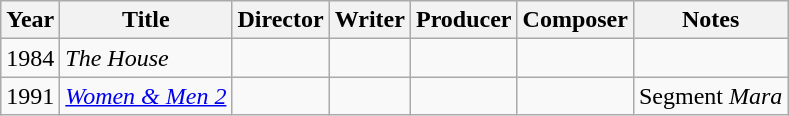<table class="wikitable">
<tr>
<th>Year</th>
<th>Title</th>
<th>Director</th>
<th>Writer</th>
<th>Producer</th>
<th>Composer</th>
<th>Notes</th>
</tr>
<tr>
<td>1984</td>
<td><em>The House</em></td>
<td></td>
<td></td>
<td></td>
<td></td>
<td></td>
</tr>
<tr>
<td>1991</td>
<td><em><a href='#'>Women & Men 2</a></em></td>
<td></td>
<td></td>
<td></td>
<td></td>
<td>Segment <em>Mara</em></td>
</tr>
</table>
